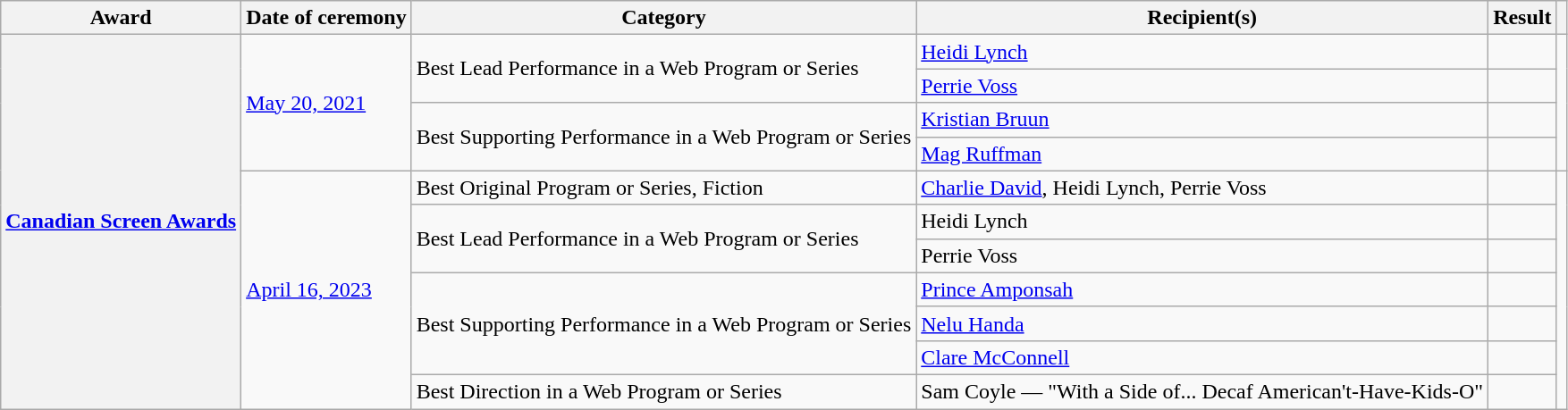<table class="wikitable plainrowheaders sortable">
<tr>
<th scope="col">Award</th>
<th scope="col">Date of ceremony</th>
<th scope="col">Category</th>
<th scope="col">Recipient(s)</th>
<th scope="col">Result</th>
<th scope="col" class="unsortable"></th>
</tr>
<tr>
<th scope="row" rowspan=11><a href='#'>Canadian Screen Awards</a></th>
<td rowspan="4"><a href='#'>May 20, 2021</a></td>
<td rowspan=2>Best Lead Performance in a Web Program or Series</td>
<td><a href='#'>Heidi Lynch</a></td>
<td></td>
<td rowspan=4></td>
</tr>
<tr>
<td><a href='#'>Perrie Voss</a></td>
<td></td>
</tr>
<tr>
<td rowspan=2>Best Supporting Performance in a Web Program or Series</td>
<td><a href='#'>Kristian Bruun</a></td>
<td></td>
</tr>
<tr>
<td><a href='#'>Mag Ruffman</a></td>
<td></td>
</tr>
<tr>
<td rowspan="7"><a href='#'>April 16, 2023</a></td>
<td>Best Original Program or Series, Fiction</td>
<td><a href='#'>Charlie David</a>, Heidi Lynch, Perrie Voss</td>
<td></td>
<td rowspan=7></td>
</tr>
<tr>
<td rowspan=2>Best Lead Performance in a Web Program or Series</td>
<td>Heidi Lynch</td>
<td></td>
</tr>
<tr>
<td>Perrie Voss</td>
<td></td>
</tr>
<tr>
<td rowspan=3>Best Supporting Performance in a Web Program or Series</td>
<td><a href='#'>Prince Amponsah</a></td>
<td></td>
</tr>
<tr>
<td><a href='#'>Nelu Handa</a></td>
<td></td>
</tr>
<tr>
<td><a href='#'>Clare McConnell</a></td>
<td></td>
</tr>
<tr>
<td>Best Direction in a Web Program or Series</td>
<td>Sam Coyle — "With a Side of... Decaf American't-Have-Kids-O"</td>
<td></td>
</tr>
</table>
